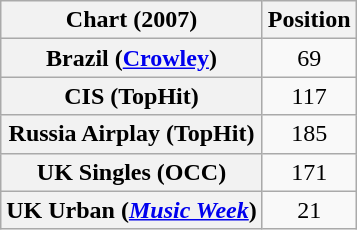<table class="wikitable sortable plainrowheaders">
<tr>
<th>Chart (2007)</th>
<th>Position</th>
</tr>
<tr>
<th scope="row">Brazil (<a href='#'>Crowley</a>)</th>
<td style="text-align:center;">69</td>
</tr>
<tr>
<th scope="row">CIS (TopHit)</th>
<td style="text-align:center;">117</td>
</tr>
<tr>
<th scope="row">Russia Airplay (TopHit)</th>
<td style="text-align:center;">185</td>
</tr>
<tr>
<th scope="row">UK Singles (OCC)</th>
<td style="text-align:center;">171</td>
</tr>
<tr>
<th scope="row">UK Urban (<em><a href='#'>Music Week</a></em>)</th>
<td align="center">21</td>
</tr>
</table>
